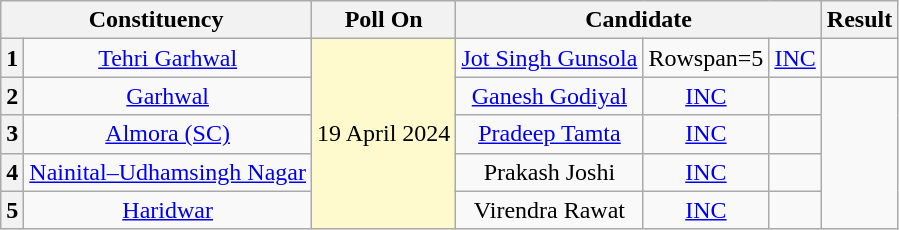<table class="wikitable sortable" style="text-align:center;">
<tr>
<th colspan="2">Constituency</th>
<th>Poll On</th>
<th colspan="3">Candidate</th>
<th>Result</th>
</tr>
<tr>
<th>1</th>
<td><a href='#'>Tehri Garhwal</a></td>
<td Rowspan=5 bgcolor=#FFFACD>19 April 2024</td>
<td><a href='#'>Jot Singh Gunsola</a></td>
<td>Rowspan=5 </td>
<td><a href='#'>INC</a></td>
<td></td>
</tr>
<tr>
<th>2</th>
<td><a href='#'>Garhwal</a></td>
<td><a href='#'>Ganesh Godiyal</a></td>
<td><a href='#'>INC</a></td>
<td></td>
</tr>
<tr>
<th>3</th>
<td><a href='#'>Almora (SC)</a></td>
<td><a href='#'>Pradeep Tamta</a></td>
<td><a href='#'>INC</a></td>
<td></td>
</tr>
<tr>
<th>4</th>
<td><a href='#'>Nainital–Udhamsingh Nagar</a></td>
<td>Prakash Joshi</td>
<td><a href='#'>INC</a></td>
<td></td>
</tr>
<tr>
<th>5</th>
<td><a href='#'>Haridwar</a></td>
<td>Virendra Rawat</td>
<td><a href='#'>INC</a></td>
<td></td>
</tr>
</table>
